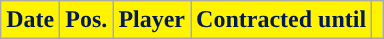<table class="wikitable plainrowheaders sortable">
<tr>
<th style="background-color:#FFF300; color:#001958; ">Date</th>
<th style="background-color:#FFF300; color:#001958; ">Pos.</th>
<th style="background-color:#FFF300; color:#001958; ">Player</th>
<th style="background-color:#FFF300; color:#001958; ">Contracted until</th>
<th style="background-color:#FFF300; color:#001958; "></th>
</tr>
</table>
